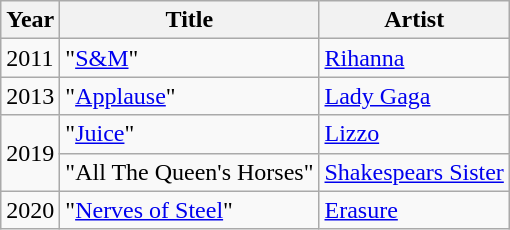<table class="wikitable plainrowheaders sortable">
<tr>
<th scope="col">Year</th>
<th scope="col">Title</th>
<th scope="col">Artist</th>
</tr>
<tr>
<td>2011</td>
<td scope="row">"<a href='#'>S&M</a>"</td>
<td><a href='#'>Rihanna</a></td>
</tr>
<tr>
<td>2013</td>
<td scope="row">"<a href='#'>Applause</a>"</td>
<td><a href='#'>Lady Gaga</a></td>
</tr>
<tr>
<td rowspan="2">2019</td>
<td scope="row">"<a href='#'>Juice</a>"</td>
<td><a href='#'>Lizzo</a></td>
</tr>
<tr>
<td>"All The Queen's Horses"</td>
<td><a href='#'>Shakespears Sister</a></td>
</tr>
<tr>
<td>2020</td>
<td>"<a href='#'>Nerves of Steel</a>"</td>
<td><a href='#'>Erasure</a></td>
</tr>
</table>
